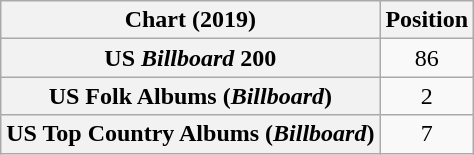<table class="wikitable sortable plainrowheaders" style="text-align:center">
<tr>
<th scope="col">Chart (2019)</th>
<th scope="col">Position</th>
</tr>
<tr>
<th scope="row">US <em>Billboard</em> 200</th>
<td>86</td>
</tr>
<tr>
<th scope="row">US Folk Albums (<em>Billboard</em>)</th>
<td>2</td>
</tr>
<tr>
<th scope="row">US Top Country Albums (<em>Billboard</em>)</th>
<td>7</td>
</tr>
</table>
